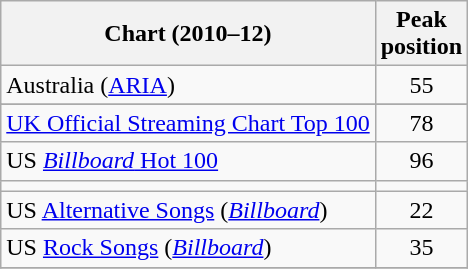<table class="wikitable sortable">
<tr>
<th align="left">Chart (2010–12)</th>
<th align="left">Peak<br>position</th>
</tr>
<tr>
<td>Australia (<a href='#'>ARIA</a>)</td>
<td style="text-align:center;">55</td>
</tr>
<tr>
</tr>
<tr>
<td><a href='#'>UK Official Streaming Chart Top 100</a></td>
<td style="text-align:center;">78</td>
</tr>
<tr>
<td>US <a href='#'><em>Billboard</em> Hot 100</a></td>
<td style="text-align:center;">96</td>
</tr>
<tr>
<td></td>
</tr>
<tr>
<td>US <a href='#'>Alternative Songs</a> (<em><a href='#'>Billboard</a></em>)</td>
<td style="text-align:center;">22</td>
</tr>
<tr>
<td>US <a href='#'>Rock Songs</a> (<em><a href='#'>Billboard</a></em>)</td>
<td style="text-align:center;">35</td>
</tr>
<tr>
</tr>
</table>
